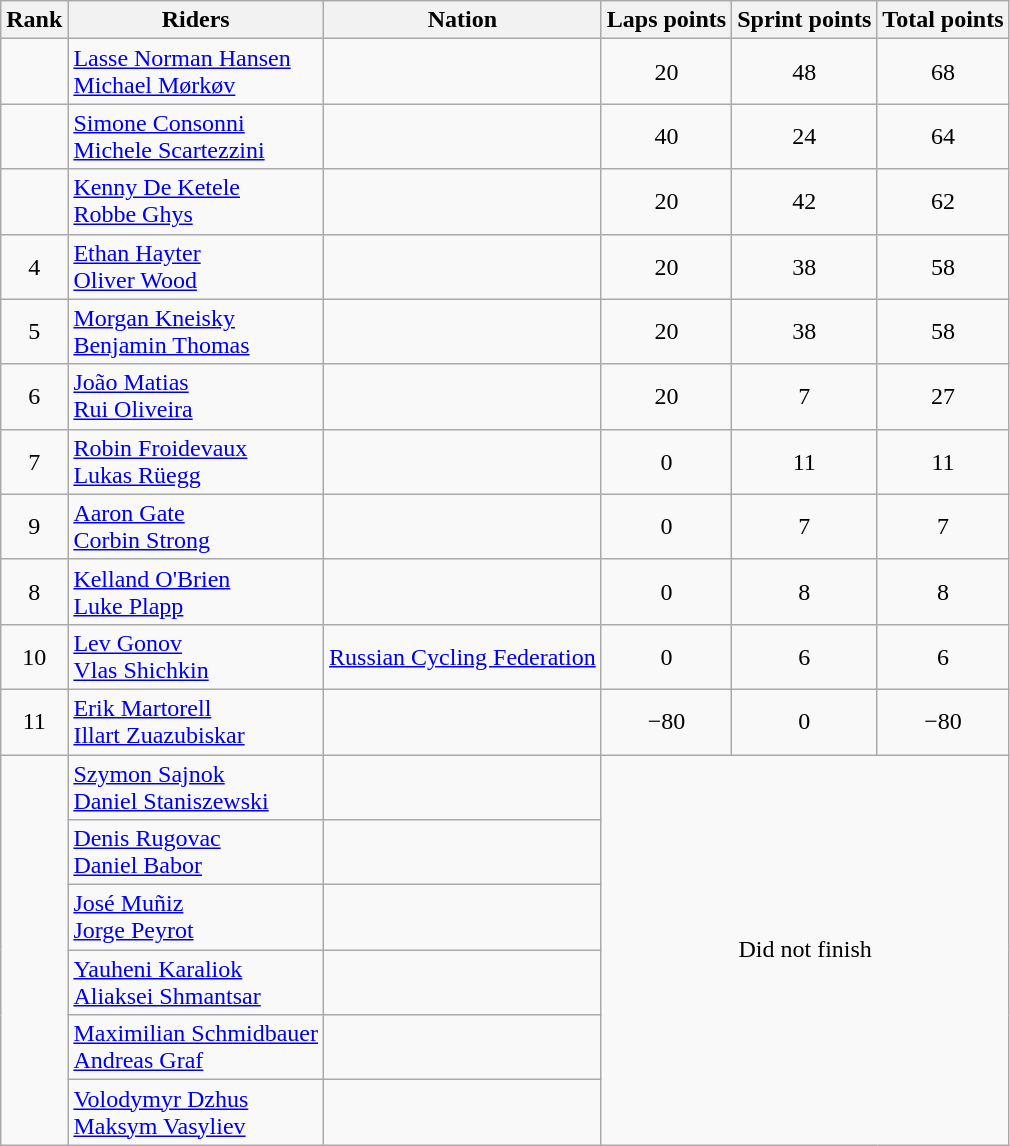<table class="wikitable sortable" style="text-align:center">
<tr>
<th>Rank</th>
<th>Riders</th>
<th>Nation</th>
<th>Laps points</th>
<th>Sprint points</th>
<th>Total points</th>
</tr>
<tr>
<td></td>
<td align=left><a href='#'>Lasse Norman Hansen</a><br><a href='#'>Michael Mørkøv</a></td>
<td align=left></td>
<td>20</td>
<td>48</td>
<td>68</td>
</tr>
<tr>
<td></td>
<td align=left><a href='#'>Simone Consonni</a><br><a href='#'>Michele Scartezzini</a></td>
<td align=left></td>
<td>40</td>
<td>24</td>
<td>64</td>
</tr>
<tr>
<td></td>
<td align=left><a href='#'>Kenny De Ketele</a><br><a href='#'>Robbe Ghys</a></td>
<td align=left></td>
<td>20</td>
<td>42</td>
<td>62</td>
</tr>
<tr>
<td>4</td>
<td align=left><a href='#'>Ethan Hayter</a><br><a href='#'>Oliver Wood</a></td>
<td align=left></td>
<td>20</td>
<td>38</td>
<td>58</td>
</tr>
<tr>
<td>5</td>
<td align=left><a href='#'>Morgan Kneisky</a><br><a href='#'>Benjamin Thomas</a></td>
<td align=left></td>
<td>20</td>
<td>38</td>
<td>58</td>
</tr>
<tr>
<td>6</td>
<td align=left><a href='#'>João Matias</a><br><a href='#'>Rui Oliveira</a></td>
<td align=left></td>
<td>20</td>
<td>7</td>
<td>27</td>
</tr>
<tr>
<td>7</td>
<td align=left><a href='#'>Robin Froidevaux</a><br><a href='#'>Lukas Rüegg</a></td>
<td align=left></td>
<td>0</td>
<td>11</td>
<td>11</td>
</tr>
<tr>
<td>9</td>
<td align=left><a href='#'>Aaron Gate</a><br><a href='#'>Corbin Strong</a></td>
<td align=left></td>
<td>0</td>
<td>7</td>
<td>7</td>
</tr>
<tr>
<td>8</td>
<td align=left><a href='#'>Kelland O'Brien</a><br><a href='#'>Luke Plapp</a></td>
<td align=left></td>
<td>0</td>
<td>8</td>
<td>8</td>
</tr>
<tr>
<td>10</td>
<td align=left><a href='#'>Lev Gonov</a><br><a href='#'>Vlas Shichkin</a></td>
<td align=left><a href='#'>Russian Cycling Federation</a></td>
<td>0</td>
<td>6</td>
<td>6</td>
</tr>
<tr>
<td>11</td>
<td align=left><a href='#'>Erik Martorell</a><br><a href='#'>Illart Zuazubiskar</a></td>
<td align=left></td>
<td>−80</td>
<td>0</td>
<td>−80</td>
</tr>
<tr>
<td rowspan=6></td>
<td align=left><a href='#'>Szymon Sajnok</a><br><a href='#'>Daniel Staniszewski</a></td>
<td align=left></td>
<td rowspan=6 colspan=3>Did not finish</td>
</tr>
<tr>
<td align=left><a href='#'>Denis Rugovac</a><br><a href='#'>Daniel Babor</a></td>
<td align=left></td>
</tr>
<tr>
<td align=left><a href='#'>José Muñiz</a><br><a href='#'>Jorge Peyrot</a></td>
<td align=left></td>
</tr>
<tr>
<td align=left><a href='#'>Yauheni Karaliok</a><br><a href='#'>Aliaksei Shmantsar</a></td>
<td align=left></td>
</tr>
<tr>
<td align=left><a href='#'>Maximilian Schmidbauer</a><br><a href='#'>Andreas Graf</a></td>
<td align=left></td>
</tr>
<tr>
<td align=left><a href='#'>Volodymyr Dzhus</a><br><a href='#'>Maksym Vasyliev</a></td>
<td align=left></td>
</tr>
</table>
